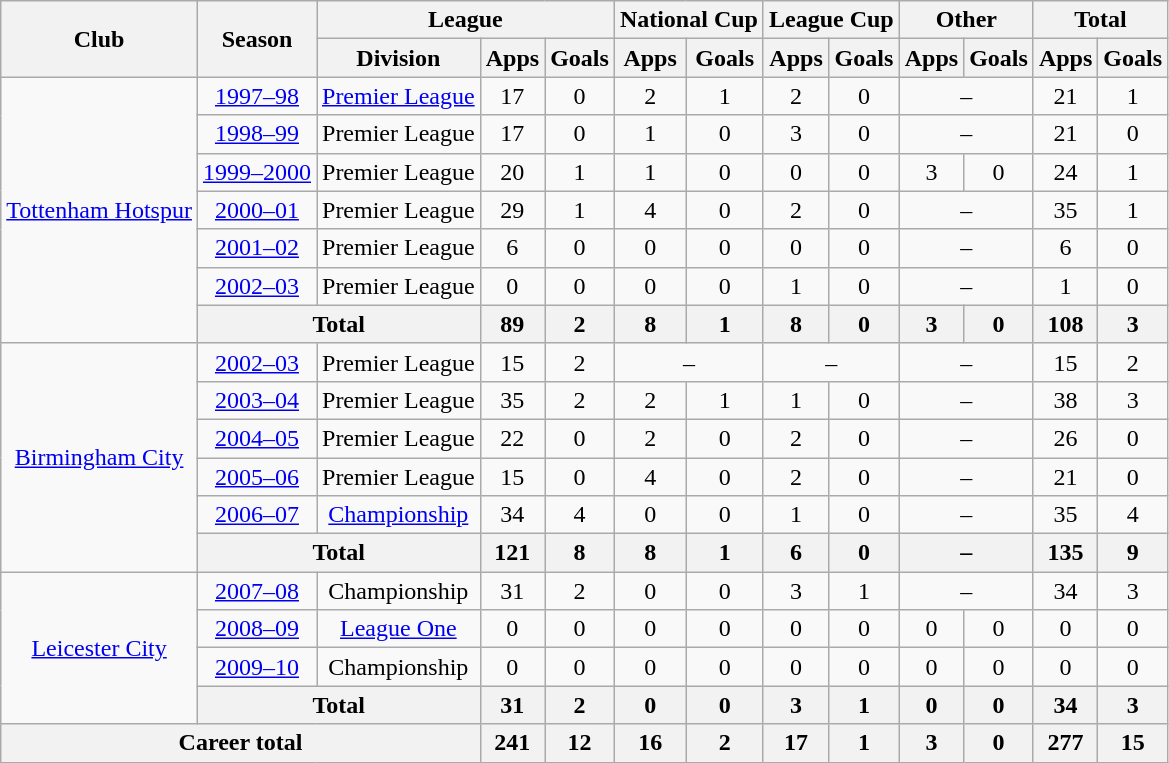<table class="wikitable" style=text-align:center>
<tr>
<th rowspan=2>Club</th>
<th rowspan=2>Season</th>
<th colspan=3>League</th>
<th colspan=2>National Cup</th>
<th colspan=2>League Cup</th>
<th colspan=2>Other</th>
<th colspan=2>Total</th>
</tr>
<tr>
<th>Division</th>
<th>Apps</th>
<th>Goals</th>
<th>Apps</th>
<th>Goals</th>
<th>Apps</th>
<th>Goals</th>
<th>Apps</th>
<th>Goals</th>
<th>Apps</th>
<th>Goals</th>
</tr>
<tr>
<td rowspan=7><a href='#'>Tottenham Hotspur</a></td>
<td><a href='#'>1997–98</a></td>
<td><a href='#'>Premier League</a></td>
<td>17</td>
<td>0</td>
<td>2</td>
<td>1</td>
<td>2</td>
<td>0</td>
<td colspan=2>–</td>
<td>21</td>
<td>1</td>
</tr>
<tr>
<td><a href='#'>1998–99</a></td>
<td>Premier League</td>
<td>17</td>
<td>0</td>
<td>1</td>
<td>0</td>
<td>3</td>
<td>0</td>
<td colspan=2>–</td>
<td>21</td>
<td>0</td>
</tr>
<tr>
<td><a href='#'>1999–2000</a></td>
<td>Premier League</td>
<td>20</td>
<td>1</td>
<td>1</td>
<td>0</td>
<td>0</td>
<td>0</td>
<td>3</td>
<td>0</td>
<td>24</td>
<td>1</td>
</tr>
<tr>
<td><a href='#'>2000–01</a></td>
<td>Premier League</td>
<td>29</td>
<td>1</td>
<td>4</td>
<td>0</td>
<td>2</td>
<td>0</td>
<td colspan=2>–</td>
<td>35</td>
<td>1</td>
</tr>
<tr>
<td><a href='#'>2001–02</a></td>
<td>Premier League</td>
<td>6</td>
<td>0</td>
<td>0</td>
<td>0</td>
<td>0</td>
<td>0</td>
<td colspan=2>–</td>
<td>6</td>
<td>0</td>
</tr>
<tr>
<td><a href='#'>2002–03</a></td>
<td>Premier League</td>
<td>0</td>
<td>0</td>
<td>0</td>
<td>0</td>
<td>1</td>
<td>0</td>
<td colspan=2>–</td>
<td>1</td>
<td>0</td>
</tr>
<tr>
<th colspan=2>Total</th>
<th>89</th>
<th>2</th>
<th>8</th>
<th>1</th>
<th>8</th>
<th>0</th>
<th>3</th>
<th>0</th>
<th>108</th>
<th>3</th>
</tr>
<tr>
<td rowspan=6><a href='#'>Birmingham City</a></td>
<td><a href='#'>2002–03</a></td>
<td>Premier League</td>
<td>15</td>
<td>2</td>
<td colspan=2>–</td>
<td colspan=2>–</td>
<td colspan=2>–</td>
<td>15</td>
<td>2</td>
</tr>
<tr>
<td><a href='#'>2003–04</a></td>
<td>Premier League</td>
<td>35</td>
<td>2</td>
<td>2</td>
<td>1</td>
<td>1</td>
<td>0</td>
<td colspan=2>–</td>
<td>38</td>
<td>3</td>
</tr>
<tr>
<td><a href='#'>2004–05</a></td>
<td>Premier League</td>
<td>22</td>
<td>0</td>
<td>2</td>
<td>0</td>
<td>2</td>
<td>0</td>
<td colspan=2>–</td>
<td>26</td>
<td>0</td>
</tr>
<tr>
<td><a href='#'>2005–06</a></td>
<td>Premier League</td>
<td>15</td>
<td>0</td>
<td>4</td>
<td>0</td>
<td>2</td>
<td>0</td>
<td colspan=2>–</td>
<td>21</td>
<td>0</td>
</tr>
<tr>
<td><a href='#'>2006–07</a></td>
<td><a href='#'>Championship</a></td>
<td>34</td>
<td>4</td>
<td>0</td>
<td>0</td>
<td>1</td>
<td>0</td>
<td colspan=2>–</td>
<td>35</td>
<td>4</td>
</tr>
<tr>
<th colspan=2>Total</th>
<th>121</th>
<th>8</th>
<th>8</th>
<th>1</th>
<th>6</th>
<th>0</th>
<th colspan=2>–</th>
<th>135</th>
<th>9</th>
</tr>
<tr>
<td rowspan=4><a href='#'>Leicester City</a></td>
<td><a href='#'>2007–08</a></td>
<td>Championship</td>
<td>31</td>
<td>2</td>
<td>0</td>
<td>0</td>
<td>3</td>
<td>1</td>
<td colspan=2>–</td>
<td>34</td>
<td>3</td>
</tr>
<tr>
<td><a href='#'>2008–09</a></td>
<td><a href='#'>League One</a></td>
<td>0</td>
<td>0</td>
<td>0</td>
<td>0</td>
<td>0</td>
<td>0</td>
<td>0</td>
<td>0</td>
<td>0</td>
<td>0</td>
</tr>
<tr>
<td><a href='#'>2009–10</a></td>
<td>Championship</td>
<td>0</td>
<td>0</td>
<td>0</td>
<td>0</td>
<td>0</td>
<td>0</td>
<td>0</td>
<td>0</td>
<td>0</td>
<td>0</td>
</tr>
<tr>
<th colspan=2>Total</th>
<th>31</th>
<th>2</th>
<th>0</th>
<th>0</th>
<th>3</th>
<th>1</th>
<th>0</th>
<th>0</th>
<th>34</th>
<th>3</th>
</tr>
<tr>
<th colspan=3>Career total</th>
<th>241</th>
<th>12</th>
<th>16</th>
<th>2</th>
<th>17</th>
<th>1</th>
<th>3</th>
<th>0</th>
<th>277</th>
<th>15</th>
</tr>
</table>
